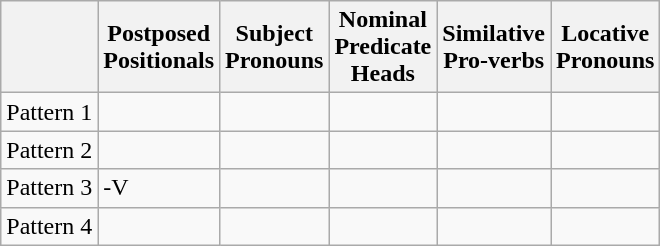<table class="wikitable">
<tr>
<th></th>
<th>Postposed<br> Positionals</th>
<th>Subject<br> Pronouns</th>
<th>Nominal<br> Predicate<br> Heads</th>
<th>Similative<br> Pro-verbs</th>
<th>Locative<br> Pronouns</th>
</tr>
<tr>
<td>Pattern 1</td>
<td></td>
<td></td>
<td></td>
<td></td>
<td></td>
</tr>
<tr>
<td>Pattern 2</td>
<td></td>
<td></td>
<td></td>
<td></td>
<td></td>
</tr>
<tr>
<td>Pattern 3</td>
<td>-V</td>
<td></td>
<td></td>
<td></td>
<td></td>
</tr>
<tr>
<td>Pattern 4</td>
<td></td>
<td></td>
<td></td>
<td></td>
<td></td>
</tr>
</table>
